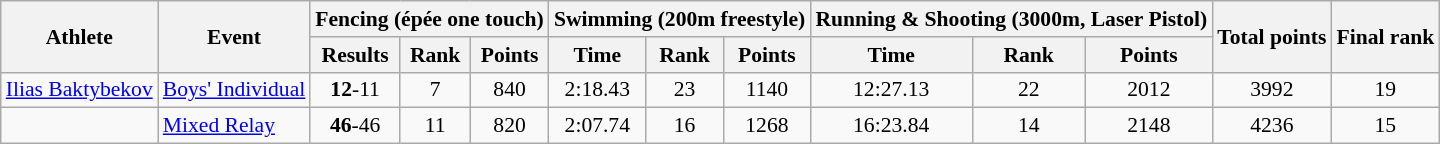<table class="wikitable" border="1" style="font-size:90%">
<tr>
<th rowspan=2>Athlete</th>
<th rowspan=2>Event</th>
<th colspan=3>Fencing (épée one touch)</th>
<th colspan=3>Swimming (200m freestyle)</th>
<th colspan=3>Running & Shooting (3000m, Laser Pistol)</th>
<th rowspan=2>Total points</th>
<th rowspan=2>Final rank</th>
</tr>
<tr>
<th>Results</th>
<th>Rank</th>
<th>Points</th>
<th>Time</th>
<th>Rank</th>
<th>Points</th>
<th>Time</th>
<th>Rank</th>
<th>Points</th>
</tr>
<tr>
<td><a href='#'>Ilias Baktybekov</a></td>
<td><a href='#'>Boys' Individual</a></td>
<td align=center><strong>12</strong>-11</td>
<td align=center>7</td>
<td align=center>840</td>
<td align=center>2:18.43</td>
<td align=center>23</td>
<td align=center>1140</td>
<td align=center>12:27.13</td>
<td align=center>22</td>
<td align=center>2012</td>
<td align=center>3992</td>
<td align=center>19</td>
</tr>
<tr>
<td><br></td>
<td><a href='#'>Mixed Relay</a></td>
<td align=center><strong>46</strong>-46</td>
<td align=center>11</td>
<td align=center>820</td>
<td align=center>2:07.74</td>
<td align=center>16</td>
<td align=center>1268</td>
<td align=center>16:23.84</td>
<td align=center>14</td>
<td align=center>2148</td>
<td align=center>4236</td>
<td align=center>15</td>
</tr>
</table>
